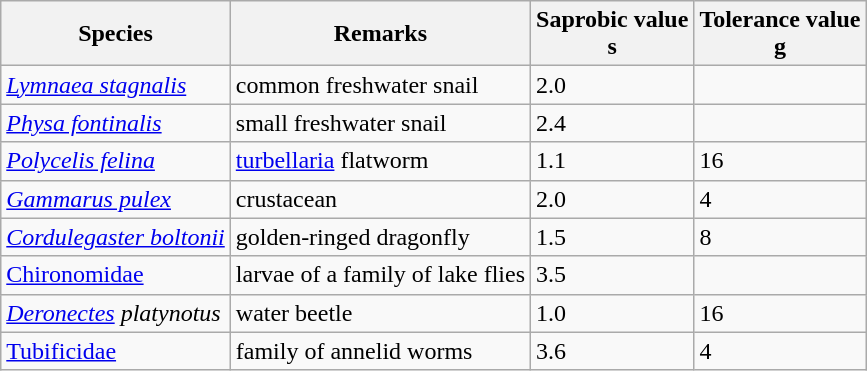<table class="wikitable sortable">
<tr>
<th>Species</th>
<th>Remarks</th>
<th>Saprobic value<br>s</th>
<th>Tolerance value<br>g</th>
</tr>
<tr>
<td><em><a href='#'>Lymnaea stagnalis</a></em></td>
<td>common freshwater snail</td>
<td>2.0</td>
<td></td>
</tr>
<tr>
<td><em><a href='#'>Physa fontinalis</a></em></td>
<td>small freshwater snail</td>
<td>2.4</td>
<td></td>
</tr>
<tr>
<td><em><a href='#'>Polycelis felina</a></em></td>
<td><a href='#'>turbellaria</a> flatworm</td>
<td>1.1</td>
<td>16</td>
</tr>
<tr>
<td><em><a href='#'>Gammarus pulex</a></em></td>
<td>crustacean</td>
<td>2.0</td>
<td>4</td>
</tr>
<tr>
<td><em><a href='#'>Cordulegaster boltonii</a></em></td>
<td>golden-ringed dragonfly</td>
<td>1.5</td>
<td>8</td>
</tr>
<tr>
<td><a href='#'>Chironomidae</a></td>
<td>larvae of a family of lake flies</td>
<td>3.5</td>
<td></td>
</tr>
<tr>
<td><em><a href='#'>Deronectes</a> platynotus</em></td>
<td>water beetle</td>
<td>1.0</td>
<td>16</td>
</tr>
<tr>
<td><a href='#'>Tubificidae</a></td>
<td>family of annelid worms</td>
<td>3.6</td>
<td>4</td>
</tr>
</table>
